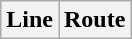<table class="wikitable">
<tr class="hintergrundfarbe6">
<th>Line</th>
<th>Route<br></th>
</tr>
</table>
